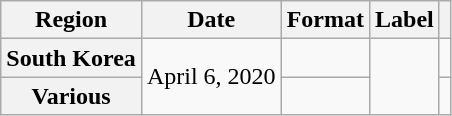<table class="wikitable plainrowheaders">
<tr>
<th>Region</th>
<th>Date</th>
<th>Format</th>
<th>Label</th>
<th></th>
</tr>
<tr>
<th scope="row">South Korea</th>
<td rowspan="2">April 6, 2020</td>
<td></td>
<td rowspan="2"></td>
<td></td>
</tr>
<tr>
<th scope="row">Various</th>
<td></td>
<td></td>
</tr>
</table>
